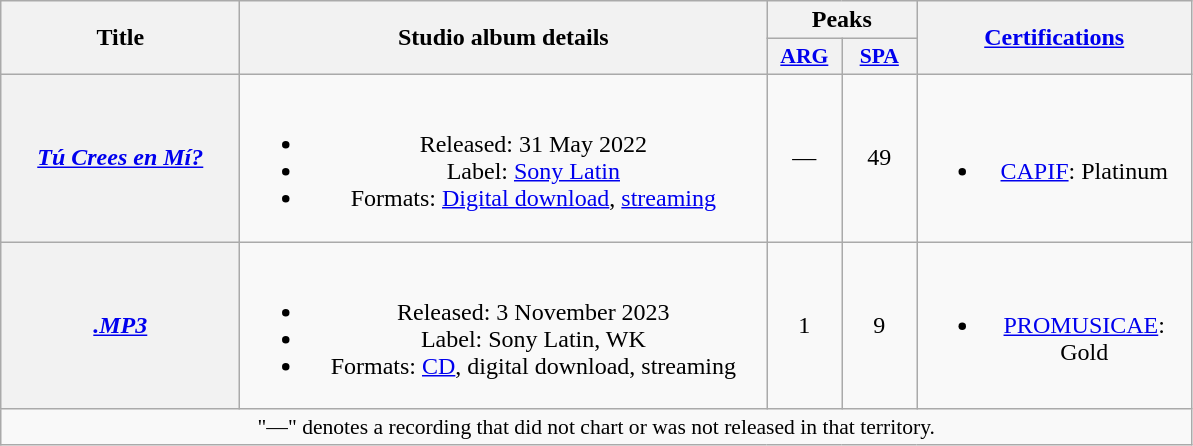<table class="wikitable plainrowheaders" style="text-align:center;">
<tr>
<th scope="col" style="width:9.5em;" rowspan="2">Title</th>
<th scope="col" style="width:21.5em;" rowspan="2">Studio album details</th>
<th scope="col" colspan="2">Peaks</th>
<th scope="col" rowspan="2" style="width:11em;"><a href='#'>Certifications</a></th>
</tr>
<tr>
<th scope="col" style="width:3em;font-size:90%;"><a href='#'>ARG</a><br></th>
<th scope="col" style="width:3em;font-size:90%;"><a href='#'>SPA</a><br></th>
</tr>
<tr>
<th scope="row"><em><a href='#'>Tú Crees en Mí?</a></em></th>
<td><br><ul><li>Released: 31 May 2022</li><li>Label: <a href='#'>Sony Latin</a></li><li>Formats: <a href='#'>Digital download</a>, <a href='#'>streaming</a></li></ul></td>
<td>—</td>
<td>49</td>
<td><br><ul><li><a href='#'>CAPIF</a>: Platinum</li></ul></td>
</tr>
<tr>
<th scope="row"><em><a href='#'>.MP3</a></em></th>
<td><br><ul><li>Released: 3 November 2023</li><li>Label: Sony Latin, WK</li><li>Formats: <a href='#'>CD</a>, digital download, streaming</li></ul></td>
<td>1</td>
<td>9</td>
<td><br><ul><li><a href='#'>PROMUSICAE</a>: Gold</li></ul></td>
</tr>
<tr>
<td colspan="14" style="font-size:90%">"—" denotes a recording that did not chart or was not released in that territory.</td>
</tr>
</table>
